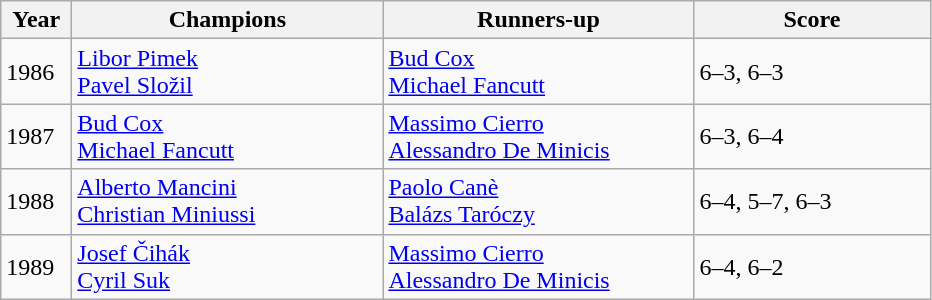<table class="wikitable">
<tr>
<th style="width:40px">Year</th>
<th style="width:200px">Champions</th>
<th style="width:200px">Runners-up</th>
<th style="width:150px" class="unsortable">Score</th>
</tr>
<tr>
<td>1986</td>
<td> <a href='#'>Libor Pimek</a><br> <a href='#'>Pavel Složil</a></td>
<td> <a href='#'>Bud Cox</a><br> <a href='#'>Michael Fancutt</a></td>
<td>6–3, 6–3</td>
</tr>
<tr>
<td>1987</td>
<td> <a href='#'>Bud Cox</a><br> <a href='#'>Michael Fancutt</a></td>
<td> <a href='#'>Massimo Cierro</a><br> <a href='#'>Alessandro De Minicis</a></td>
<td>6–3, 6–4</td>
</tr>
<tr>
<td>1988</td>
<td> <a href='#'>Alberto Mancini</a><br> <a href='#'>Christian Miniussi</a></td>
<td> <a href='#'>Paolo Canè</a><br> <a href='#'>Balázs Taróczy</a></td>
<td>6–4, 5–7, 6–3</td>
</tr>
<tr>
<td>1989</td>
<td> <a href='#'>Josef Čihák</a><br> <a href='#'>Cyril Suk</a></td>
<td> <a href='#'>Massimo Cierro</a><br> <a href='#'>Alessandro De Minicis</a></td>
<td>6–4, 6–2</td>
</tr>
</table>
